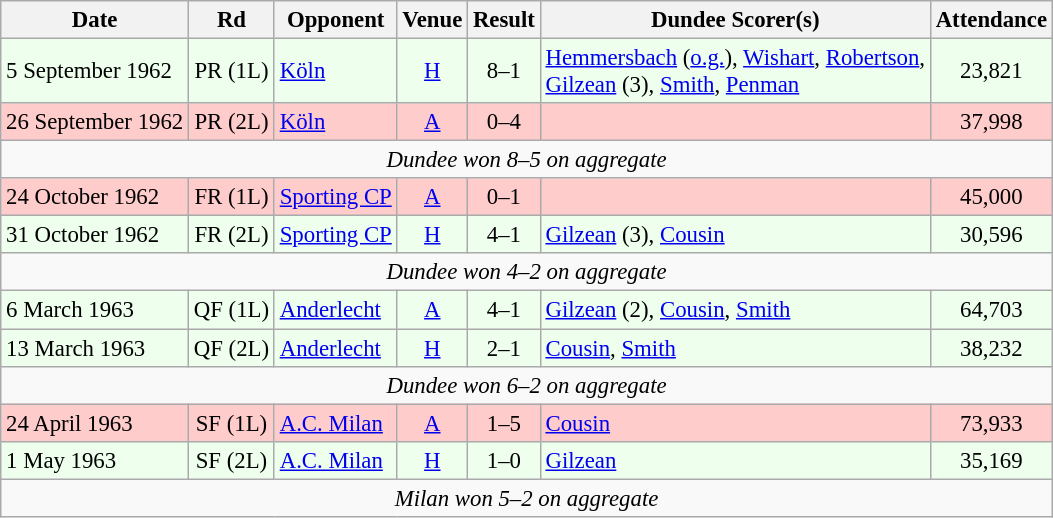<table class="wikitable sortable" style="font-size:95%; text-align:center">
<tr>
<th>Date</th>
<th>Rd</th>
<th>Opponent</th>
<th>Venue</th>
<th>Result</th>
<th>Dundee Scorer(s)</th>
<th>Attendance</th>
</tr>
<tr bgcolor="#EEFFEE">
<td align="left">5 September 1962</td>
<td>PR (1L)</td>
<td align="left"> <a href='#'>Köln</a></td>
<td><a href='#'>H</a></td>
<td>8–1</td>
<td align="left"><a href='#'>Hemmersbach</a> (<a href='#'>o.g.</a>), <a href='#'>Wishart</a>, <a href='#'>Robertson</a>,<br><a href='#'>Gilzean</a> (3), <a href='#'>Smith</a>, <a href='#'>Penman</a></td>
<td>23,821</td>
</tr>
<tr bgcolor="#FFCCCC">
<td align="left">26 September 1962</td>
<td>PR (2L)</td>
<td align="left"> <a href='#'>Köln</a></td>
<td><a href='#'>A</a></td>
<td>0–4</td>
<td></td>
<td>37,998</td>
</tr>
<tr>
<td colspan="7"><em>Dundee won 8–5 on aggregate</em></td>
</tr>
<tr bgcolor="#FFCCCC">
<td align="left">24 October 1962</td>
<td>FR (1L)</td>
<td align="left"> <a href='#'>Sporting CP</a></td>
<td><a href='#'>A</a></td>
<td>0–1</td>
<td></td>
<td>45,000</td>
</tr>
<tr bgcolor="#EEFFEE">
<td align="left">31 October 1962</td>
<td>FR (2L)</td>
<td align="left"> <a href='#'>Sporting CP</a></td>
<td><a href='#'>H</a></td>
<td>4–1</td>
<td align="left"><a href='#'>Gilzean</a> (3), <a href='#'>Cousin</a></td>
<td>30,596</td>
</tr>
<tr>
<td colspan="7"><em>Dundee won 4–2 on aggregate</em></td>
</tr>
<tr bgcolor="#EEFFEE">
<td align="left">6 March 1963</td>
<td>QF (1L)</td>
<td align="left"> <a href='#'>Anderlecht</a></td>
<td><a href='#'>A</a></td>
<td>4–1</td>
<td align="left"><a href='#'>Gilzean</a> (2), <a href='#'>Cousin</a>, <a href='#'>Smith</a></td>
<td>64,703</td>
</tr>
<tr bgcolor="#EEFFEE">
<td align="left">13 March 1963</td>
<td>QF (2L)</td>
<td align="left"> <a href='#'>Anderlecht</a></td>
<td><a href='#'>H</a></td>
<td>2–1</td>
<td align="left"><a href='#'>Cousin</a>, <a href='#'>Smith</a></td>
<td>38,232</td>
</tr>
<tr>
<td colspan="7"><em>Dundee won 6–2 on aggregate</em></td>
</tr>
<tr bgcolor="#FFCCCC">
<td align="left">24 April 1963</td>
<td>SF (1L)</td>
<td align="left"> <a href='#'>A.C. Milan</a></td>
<td><a href='#'>A</a></td>
<td>1–5</td>
<td align="left"><a href='#'>Cousin</a></td>
<td>73,933</td>
</tr>
<tr bgcolor="#EEFFEE">
<td align="left">1 May 1963</td>
<td>SF (2L)</td>
<td align="left"> <a href='#'>A.C. Milan</a></td>
<td><a href='#'>H</a></td>
<td>1–0</td>
<td align="left"><a href='#'>Gilzean</a></td>
<td>35,169</td>
</tr>
<tr>
<td colspan="7"><em>Milan won 5–2 on aggregate</em></td>
</tr>
</table>
